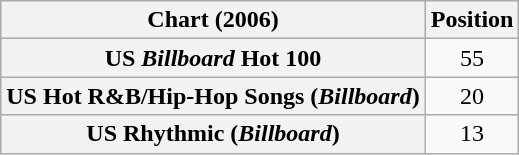<table class="wikitable sortable plainrowheaders" style="text-align:center">
<tr>
<th scope="col">Chart (2006)</th>
<th scope="col">Position</th>
</tr>
<tr>
<th scope="row">US <em>Billboard</em> Hot 100</th>
<td>55</td>
</tr>
<tr>
<th scope="row">US Hot R&B/Hip-Hop Songs (<em>Billboard</em>)</th>
<td>20</td>
</tr>
<tr>
<th scope="row">US Rhythmic (<em>Billboard</em>)</th>
<td>13</td>
</tr>
</table>
